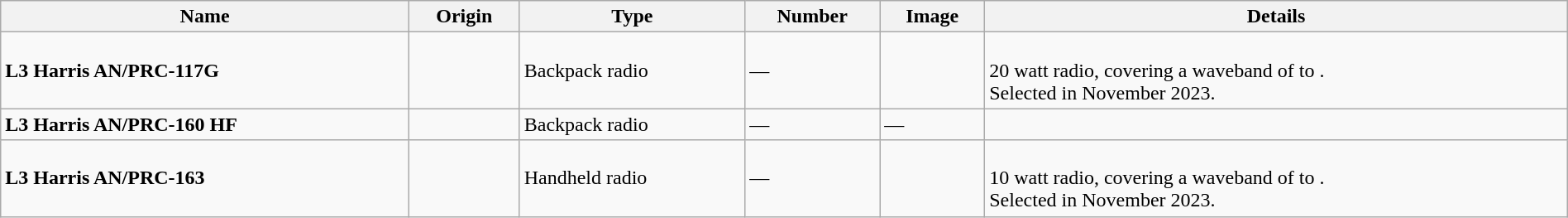<table class="wikitable" style="margin:auto; width:100%;">
<tr>
<th>Name</th>
<th>Origin</th>
<th>Type</th>
<th>Number</th>
<th>Image</th>
<th>Details</th>
</tr>
<tr>
<td><strong>L3 Harris AN/PRC-117G</strong></td>
<td><small></small></td>
<td>Backpack radio</td>
<td>—</td>
<td><br></td>
<td><br>20 watt radio, covering a waveband of  to .<br>Selected in November 2023.</td>
</tr>
<tr>
<td><strong>L3 Harris AN/PRC-160 HF</strong></td>
<td><small></small></td>
<td>Backpack radio</td>
<td>—</td>
<td>—</td>
<td></td>
</tr>
<tr>
<td><strong>L3 Harris AN/PRC-163</strong></td>
<td><small></small></td>
<td>Handheld radio</td>
<td>—</td>
<td></td>
<td><br>10 watt radio, covering a waveband of  to .<br>Selected in November 2023.</td>
</tr>
</table>
